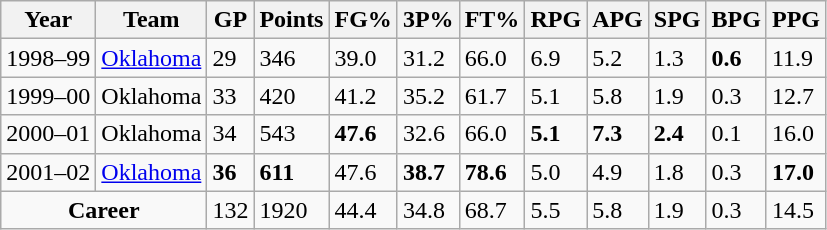<table class="wikitable sortable">
<tr>
<th>Year</th>
<th>Team</th>
<th>GP</th>
<th>Points</th>
<th>FG%</th>
<th>3P%</th>
<th>FT%</th>
<th>RPG</th>
<th>APG</th>
<th>SPG</th>
<th>BPG</th>
<th>PPG</th>
</tr>
<tr>
<td>1998–99</td>
<td><a href='#'>Oklahoma</a></td>
<td>29</td>
<td>346</td>
<td>39.0</td>
<td>31.2</td>
<td>66.0</td>
<td>6.9</td>
<td>5.2</td>
<td>1.3</td>
<td><strong>0.6</strong></td>
<td>11.9</td>
</tr>
<tr>
<td>1999–00</td>
<td>Oklahoma</td>
<td>33</td>
<td>420</td>
<td>41.2</td>
<td>35.2</td>
<td>61.7</td>
<td>5.1</td>
<td>5.8</td>
<td>1.9</td>
<td>0.3</td>
<td>12.7</td>
</tr>
<tr>
<td>2000–01</td>
<td>Oklahoma</td>
<td>34</td>
<td>543</td>
<td><strong>47.6</strong></td>
<td>32.6</td>
<td>66.0</td>
<td><strong>5.1</strong></td>
<td><strong>7.3</strong></td>
<td><strong>2.4</strong></td>
<td>0.1</td>
<td>16.0</td>
</tr>
<tr>
<td>2001–02</td>
<td><a href='#'>Oklahoma</a></td>
<td><strong>36</strong></td>
<td><strong>611</strong></td>
<td>47.6</td>
<td><strong>38.7</strong></td>
<td><strong>78.6</strong></td>
<td>5.0</td>
<td>4.9</td>
<td>1.8</td>
<td>0.3</td>
<td><strong>17.0</strong></td>
</tr>
<tr class="sortbottom">
<td align=center colspan=2><strong>Career</strong></td>
<td>132</td>
<td>1920</td>
<td>44.4</td>
<td>34.8</td>
<td>68.7</td>
<td>5.5</td>
<td>5.8</td>
<td>1.9</td>
<td>0.3</td>
<td>14.5</td>
</tr>
</table>
